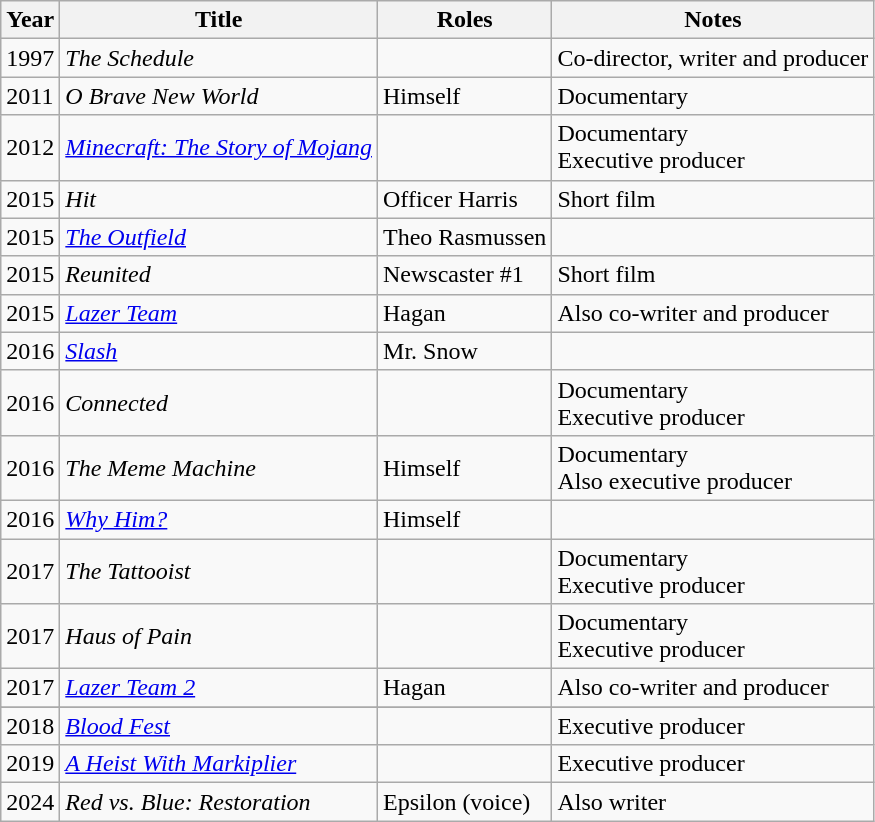<table class="wikitable sortable">
<tr>
<th>Year</th>
<th>Title</th>
<th>Roles</th>
<th>Notes</th>
</tr>
<tr>
<td>1997</td>
<td><em>The Schedule</em></td>
<td></td>
<td>Co-director, writer and producer</td>
</tr>
<tr>
<td>2011</td>
<td><em>O Brave New World</em></td>
<td>Himself</td>
<td>Documentary</td>
</tr>
<tr>
<td>2012</td>
<td><em><a href='#'>Minecraft: The Story of Mojang</a></em></td>
<td></td>
<td>Documentary<br>Executive producer</td>
</tr>
<tr>
<td>2015</td>
<td><em>Hit</em></td>
<td>Officer Harris</td>
<td>Short film</td>
</tr>
<tr>
<td>2015</td>
<td><em><a href='#'>The Outfield</a></em></td>
<td>Theo Rasmussen</td>
<td></td>
</tr>
<tr>
<td>2015</td>
<td><em>Reunited</em></td>
<td>Newscaster #1</td>
<td>Short film</td>
</tr>
<tr>
<td>2015</td>
<td><em><a href='#'>Lazer Team</a></em></td>
<td>Hagan</td>
<td>Also co-writer and producer</td>
</tr>
<tr>
<td>2016</td>
<td><em><a href='#'>Slash</a></em></td>
<td>Mr. Snow</td>
<td></td>
</tr>
<tr>
<td>2016</td>
<td><em>Connected</em></td>
<td></td>
<td>Documentary<br>Executive producer</td>
</tr>
<tr>
<td>2016</td>
<td><em>The Meme Machine</em></td>
<td>Himself</td>
<td>Documentary<br>Also executive producer</td>
</tr>
<tr>
<td>2016</td>
<td><em><a href='#'>Why Him?</a></em></td>
<td>Himself</td>
<td></td>
</tr>
<tr>
<td>2017</td>
<td><em>The Tattooist</em></td>
<td></td>
<td>Documentary<br>Executive producer</td>
</tr>
<tr>
<td>2017</td>
<td><em>Haus of Pain</em></td>
<td></td>
<td>Documentary<br>Executive producer</td>
</tr>
<tr>
<td>2017</td>
<td><em><a href='#'>Lazer Team 2</a></em></td>
<td>Hagan</td>
<td>Also co-writer and producer</td>
</tr>
<tr>
</tr>
<tr>
<td>2018</td>
<td><em><a href='#'>Blood Fest</a></em></td>
<td></td>
<td>Executive producer</td>
</tr>
<tr>
<td>2019</td>
<td><em><a href='#'>A Heist With Markiplier</a></em></td>
<td></td>
<td>Executive producer</td>
</tr>
<tr>
<td>2024</td>
<td><em>Red vs. Blue: Restoration</em></td>
<td>Epsilon (voice)</td>
<td>Also writer</td>
</tr>
</table>
